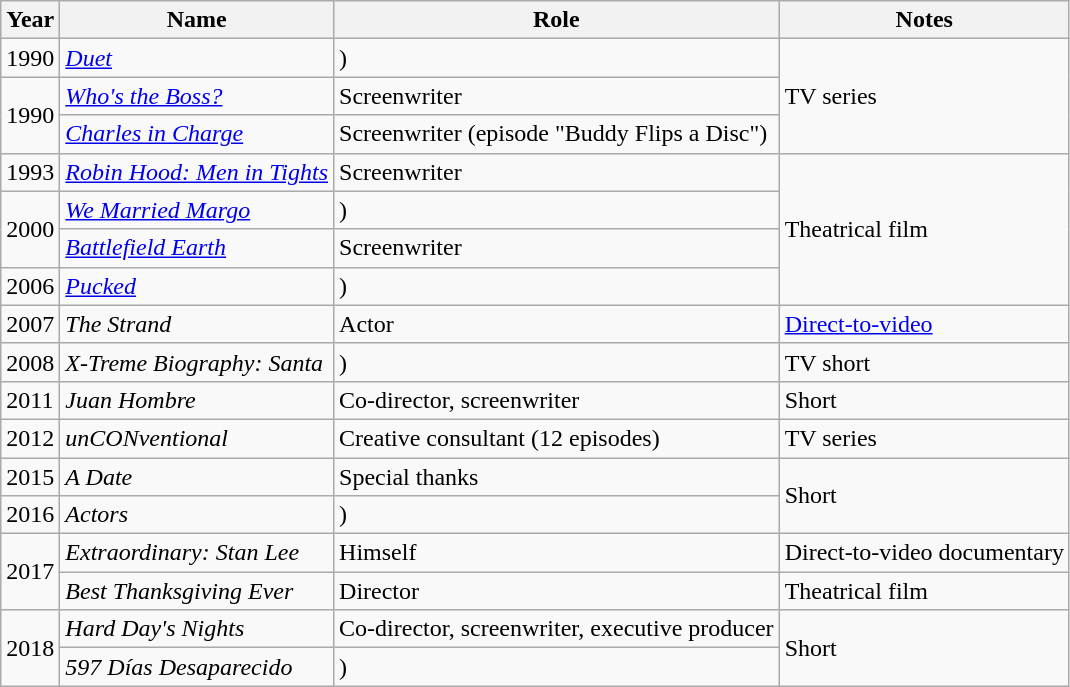<table class="wikitable">
<tr>
<th>Year</th>
<th>Name</th>
<th>Role</th>
<th>Notes</th>
</tr>
<tr>
<td>1990</td>
<td><em><a href='#'>Duet</a></em></td>
<td>)</td>
<td rowspan="3">TV series</td>
</tr>
<tr>
<td rowspan="2">1990</td>
<td><em><a href='#'>Who's the Boss?</a></em></td>
<td>Screenwriter</td>
</tr>
<tr>
<td><em><a href='#'>Charles in Charge</a></em></td>
<td>Screenwriter (episode "Buddy Flips a Disc")</td>
</tr>
<tr>
<td>1993</td>
<td><em><a href='#'>Robin Hood: Men in Tights</a></em></td>
<td>Screenwriter</td>
<td rowspan="4">Theatrical film</td>
</tr>
<tr>
<td rowspan="2">2000</td>
<td><em><a href='#'>We Married Margo</a></em></td>
<td>)</td>
</tr>
<tr>
<td><em><a href='#'>Battlefield Earth</a></em></td>
<td>Screenwriter</td>
</tr>
<tr>
<td>2006</td>
<td><em><a href='#'>Pucked</a></em></td>
<td>)</td>
</tr>
<tr>
<td>2007</td>
<td><em>The Strand</em></td>
<td>Actor</td>
<td><a href='#'>Direct-to-video</a></td>
</tr>
<tr>
<td>2008</td>
<td><em>X-Treme Biography: Santa</em></td>
<td>)</td>
<td>TV short</td>
</tr>
<tr>
<td>2011</td>
<td><em>Juan Hombre</em></td>
<td>Co-director, screenwriter</td>
<td>Short</td>
</tr>
<tr>
<td>2012</td>
<td><em>unCONventional</em></td>
<td>Creative consultant (12 episodes)</td>
<td>TV series</td>
</tr>
<tr>
<td>2015</td>
<td><em>A Date</em></td>
<td>Special thanks</td>
<td rowspan="2">Short</td>
</tr>
<tr>
<td>2016</td>
<td><em>Actors</em></td>
<td>)</td>
</tr>
<tr>
<td rowspan="2">2017</td>
<td><em>Extraordinary: Stan Lee</em></td>
<td>Himself</td>
<td>Direct-to-video documentary</td>
</tr>
<tr>
<td><em>Best Thanksgiving Ever</em></td>
<td>Director</td>
<td>Theatrical film</td>
</tr>
<tr>
<td rowspan="2">2018</td>
<td><em>Hard Day's Nights</em></td>
<td>Co-director, screenwriter, executive producer</td>
<td rowspan="2">Short</td>
</tr>
<tr>
<td><em>597 Días Desaparecido</em></td>
<td>)</td>
</tr>
</table>
